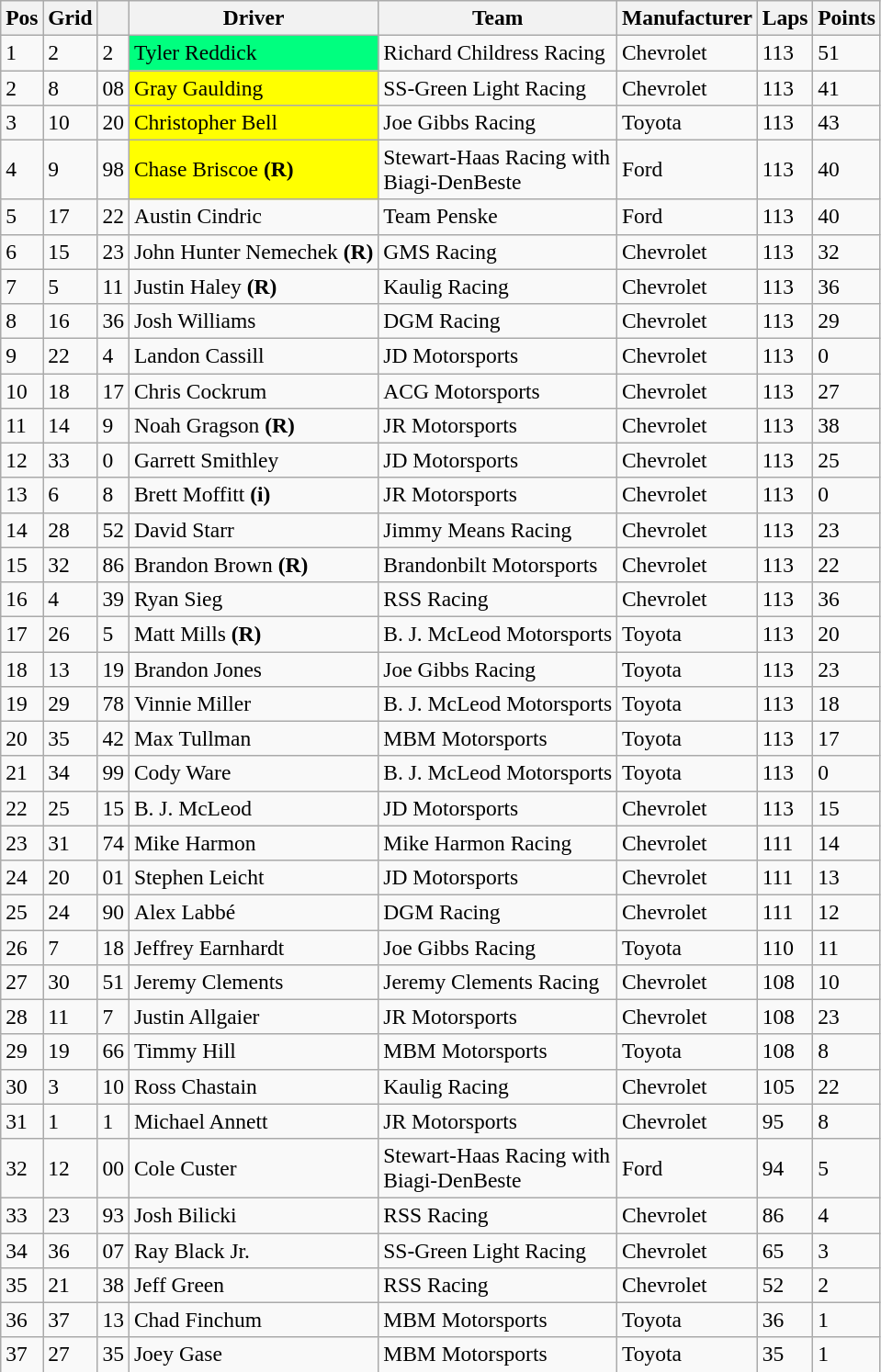<table class="wikitable" style="font-size:98%">
<tr>
<th>Pos</th>
<th>Grid</th>
<th></th>
<th>Driver</th>
<th>Team</th>
<th>Manufacturer</th>
<th>Laps</th>
<th>Points</th>
</tr>
<tr>
<td>1</td>
<td>2</td>
<td>2</td>
<td style="text-align:left;background:#00FF7F">Tyler Reddick</td>
<td>Richard Childress Racing</td>
<td>Chevrolet</td>
<td>113</td>
<td>51</td>
</tr>
<tr>
<td>2</td>
<td>8</td>
<td>08</td>
<td style="text-align:left;background:#FFFF00">Gray Gaulding</td>
<td>SS-Green Light Racing</td>
<td>Chevrolet</td>
<td>113</td>
<td>41</td>
</tr>
<tr>
<td>3</td>
<td>10</td>
<td>20</td>
<td style="text-align:left;background:#FFFF00">Christopher Bell</td>
<td>Joe Gibbs Racing</td>
<td>Toyota</td>
<td>113</td>
<td>43</td>
</tr>
<tr>
<td>4</td>
<td>9</td>
<td>98</td>
<td style="text-align:left;background:#FFFF00">Chase Briscoe <strong>(R)</strong></td>
<td>Stewart-Haas Racing with<br>Biagi-DenBeste</td>
<td>Ford</td>
<td>113</td>
<td>40</td>
</tr>
<tr>
<td>5</td>
<td>17</td>
<td>22</td>
<td>Austin Cindric</td>
<td>Team Penske</td>
<td>Ford</td>
<td>113</td>
<td>40</td>
</tr>
<tr>
<td>6</td>
<td>15</td>
<td>23</td>
<td>John Hunter Nemechek <strong>(R)</strong></td>
<td>GMS Racing</td>
<td>Chevrolet</td>
<td>113</td>
<td>32</td>
</tr>
<tr>
<td>7</td>
<td>5</td>
<td>11</td>
<td>Justin Haley <strong>(R)</strong></td>
<td>Kaulig Racing</td>
<td>Chevrolet</td>
<td>113</td>
<td>36</td>
</tr>
<tr>
<td>8</td>
<td>16</td>
<td>36</td>
<td>Josh Williams</td>
<td>DGM Racing</td>
<td>Chevrolet</td>
<td>113</td>
<td>29</td>
</tr>
<tr>
<td>9</td>
<td>22</td>
<td>4</td>
<td>Landon Cassill</td>
<td>JD Motorsports</td>
<td>Chevrolet</td>
<td>113</td>
<td>0</td>
</tr>
<tr>
<td>10</td>
<td>18</td>
<td>17</td>
<td>Chris Cockrum</td>
<td>ACG Motorsports</td>
<td>Chevrolet</td>
<td>113</td>
<td>27</td>
</tr>
<tr>
<td>11</td>
<td>14</td>
<td>9</td>
<td>Noah Gragson <strong>(R)</strong></td>
<td>JR Motorsports</td>
<td>Chevrolet</td>
<td>113</td>
<td>38</td>
</tr>
<tr>
<td>12</td>
<td>33</td>
<td>0</td>
<td>Garrett Smithley</td>
<td>JD Motorsports</td>
<td>Chevrolet</td>
<td>113</td>
<td>25</td>
</tr>
<tr>
<td>13</td>
<td>6</td>
<td>8</td>
<td>Brett Moffitt <strong>(i)</strong></td>
<td>JR Motorsports</td>
<td>Chevrolet</td>
<td>113</td>
<td>0</td>
</tr>
<tr>
<td>14</td>
<td>28</td>
<td>52</td>
<td>David Starr</td>
<td>Jimmy Means Racing</td>
<td>Chevrolet</td>
<td>113</td>
<td>23</td>
</tr>
<tr>
<td>15</td>
<td>32</td>
<td>86</td>
<td>Brandon Brown <strong>(R)</strong></td>
<td>Brandonbilt Motorsports</td>
<td>Chevrolet</td>
<td>113</td>
<td>22</td>
</tr>
<tr>
<td>16</td>
<td>4</td>
<td>39</td>
<td>Ryan Sieg</td>
<td>RSS Racing</td>
<td>Chevrolet</td>
<td>113</td>
<td>36</td>
</tr>
<tr>
<td>17</td>
<td>26</td>
<td>5</td>
<td>Matt Mills <strong>(R)</strong></td>
<td>B. J. McLeod Motorsports</td>
<td>Toyota</td>
<td>113</td>
<td>20</td>
</tr>
<tr>
<td>18</td>
<td>13</td>
<td>19</td>
<td>Brandon Jones</td>
<td>Joe Gibbs Racing</td>
<td>Toyota</td>
<td>113</td>
<td>23</td>
</tr>
<tr>
<td>19</td>
<td>29</td>
<td>78</td>
<td>Vinnie Miller</td>
<td>B. J. McLeod Motorsports</td>
<td>Toyota</td>
<td>113</td>
<td>18</td>
</tr>
<tr>
<td>20</td>
<td>35</td>
<td>42</td>
<td>Max Tullman</td>
<td>MBM Motorsports</td>
<td>Toyota</td>
<td>113</td>
<td>17</td>
</tr>
<tr>
<td>21</td>
<td>34</td>
<td>99</td>
<td>Cody Ware</td>
<td>B. J. McLeod Motorsports</td>
<td>Toyota</td>
<td>113</td>
<td>0</td>
</tr>
<tr>
<td>22</td>
<td>25</td>
<td>15</td>
<td>B. J. McLeod</td>
<td>JD Motorsports</td>
<td>Chevrolet</td>
<td>113</td>
<td>15</td>
</tr>
<tr>
<td>23</td>
<td>31</td>
<td>74</td>
<td>Mike Harmon</td>
<td>Mike Harmon Racing</td>
<td>Chevrolet</td>
<td>111</td>
<td>14</td>
</tr>
<tr>
<td>24</td>
<td>20</td>
<td>01</td>
<td>Stephen Leicht</td>
<td>JD Motorsports</td>
<td>Chevrolet</td>
<td>111</td>
<td>13</td>
</tr>
<tr>
<td>25</td>
<td>24</td>
<td>90</td>
<td>Alex Labbé</td>
<td>DGM Racing</td>
<td>Chevrolet</td>
<td>111</td>
<td>12</td>
</tr>
<tr>
<td>26</td>
<td>7</td>
<td>18</td>
<td>Jeffrey Earnhardt</td>
<td>Joe Gibbs Racing</td>
<td>Toyota</td>
<td>110</td>
<td>11</td>
</tr>
<tr>
<td>27</td>
<td>30</td>
<td>51</td>
<td>Jeremy Clements</td>
<td>Jeremy Clements Racing</td>
<td>Chevrolet</td>
<td>108</td>
<td>10</td>
</tr>
<tr>
<td>28</td>
<td>11</td>
<td>7</td>
<td>Justin Allgaier</td>
<td>JR Motorsports</td>
<td>Chevrolet</td>
<td>108</td>
<td>23</td>
</tr>
<tr>
<td>29</td>
<td>19</td>
<td>66</td>
<td>Timmy Hill</td>
<td>MBM Motorsports</td>
<td>Toyota</td>
<td>108</td>
<td>8</td>
</tr>
<tr>
<td>30</td>
<td>3</td>
<td>10</td>
<td>Ross Chastain</td>
<td>Kaulig Racing</td>
<td>Chevrolet</td>
<td>105</td>
<td>22</td>
</tr>
<tr>
<td>31</td>
<td>1</td>
<td>1</td>
<td>Michael Annett</td>
<td>JR Motorsports</td>
<td>Chevrolet</td>
<td>95</td>
<td>8</td>
</tr>
<tr>
<td>32</td>
<td>12</td>
<td>00</td>
<td>Cole Custer</td>
<td>Stewart-Haas Racing with<br>Biagi-DenBeste</td>
<td>Ford</td>
<td>94</td>
<td>5</td>
</tr>
<tr>
<td>33</td>
<td>23</td>
<td>93</td>
<td>Josh Bilicki</td>
<td>RSS Racing</td>
<td>Chevrolet</td>
<td>86</td>
<td>4</td>
</tr>
<tr>
<td>34</td>
<td>36</td>
<td>07</td>
<td>Ray Black Jr.</td>
<td>SS-Green Light Racing</td>
<td>Chevrolet</td>
<td>65</td>
<td>3</td>
</tr>
<tr>
<td>35</td>
<td>21</td>
<td>38</td>
<td>Jeff Green</td>
<td>RSS Racing</td>
<td>Chevrolet</td>
<td>52</td>
<td>2</td>
</tr>
<tr>
<td>36</td>
<td>37</td>
<td>13</td>
<td>Chad Finchum</td>
<td>MBM Motorsports</td>
<td>Toyota</td>
<td>36</td>
<td>1</td>
</tr>
<tr>
<td>37</td>
<td>27</td>
<td>35</td>
<td>Joey Gase</td>
<td>MBM Motorsports</td>
<td>Toyota</td>
<td>35</td>
<td>1</td>
</tr>
<tr>
</tr>
</table>
